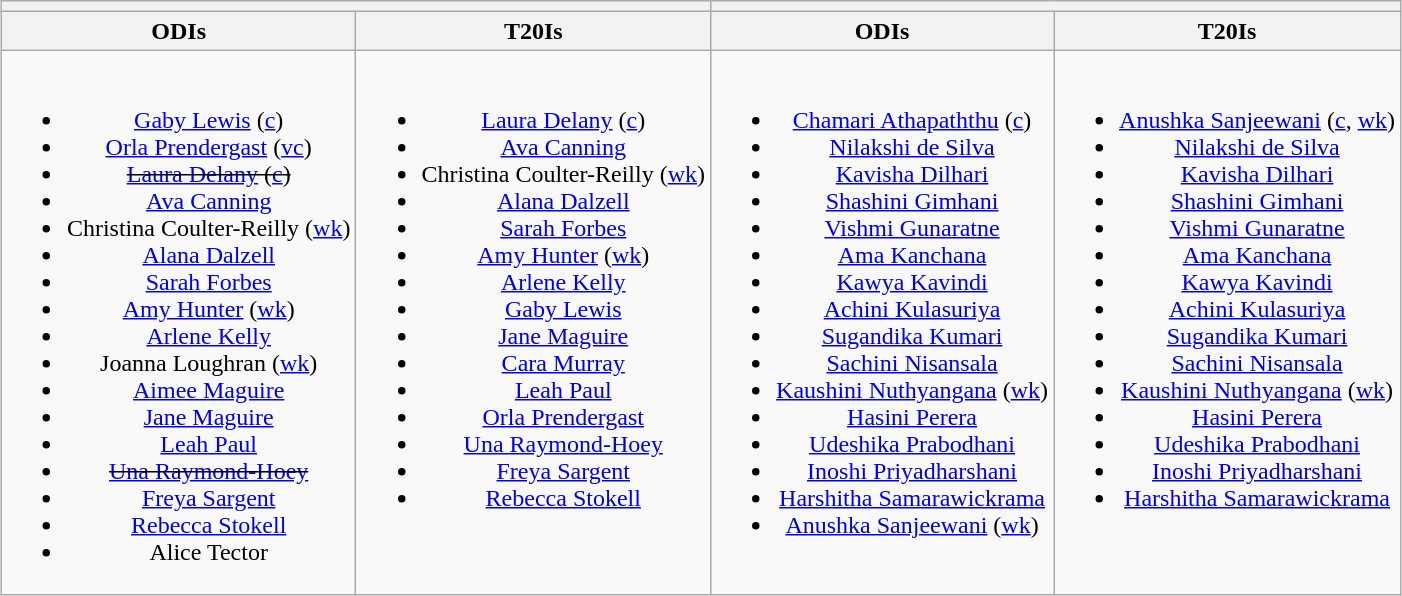<table class="wikitable" style="text-align:center;margin:auto">
<tr>
<th colspan="2"></th>
<th colspan="2"></th>
</tr>
<tr>
<th>ODIs</th>
<th>T20Is</th>
<th>ODIs</th>
<th>T20Is</th>
</tr>
<tr style="vertical-align:top">
<td><br><ul><li><a href='#'>Gaby Lewis</a> (<a href='#'>c</a>)</li><li><a href='#'>Orla Prendergast</a> (<a href='#'>vc</a>)</li><li><s><a href='#'>Laura Delany</a> (<a href='#'>c</a>)</s></li><li><a href='#'>Ava Canning</a></li><li>Christina Coulter-Reilly (<a href='#'>wk</a>)</li><li><a href='#'>Alana Dalzell</a></li><li><a href='#'>Sarah Forbes</a></li><li><a href='#'>Amy Hunter</a> (<a href='#'>wk</a>)</li><li><a href='#'>Arlene Kelly</a></li><li>Joanna Loughran (<a href='#'>wk</a>)</li><li><a href='#'>Aimee Maguire</a></li><li><a href='#'>Jane Maguire</a></li><li><a href='#'>Leah Paul</a></li><li><s><a href='#'>Una Raymond-Hoey</a></s></li><li><a href='#'>Freya Sargent</a></li><li><a href='#'>Rebecca Stokell</a></li><li>Alice Tector</li></ul></td>
<td><br><ul><li><a href='#'>Laura Delany</a> (<a href='#'>c</a>)</li><li><a href='#'>Ava Canning</a></li><li>Christina Coulter-Reilly (<a href='#'>wk</a>)</li><li><a href='#'>Alana Dalzell</a></li><li><a href='#'>Sarah Forbes</a></li><li><a href='#'>Amy Hunter</a> (<a href='#'>wk</a>)</li><li><a href='#'>Arlene Kelly</a></li><li><a href='#'>Gaby Lewis</a></li><li><a href='#'>Jane Maguire</a></li><li><a href='#'>Cara Murray</a></li><li><a href='#'>Leah Paul</a></li><li><a href='#'>Orla Prendergast</a></li><li><a href='#'>Una Raymond-Hoey</a></li><li><a href='#'>Freya Sargent</a></li><li><a href='#'>Rebecca Stokell</a></li></ul></td>
<td><br><ul><li><a href='#'>Chamari Athapaththu</a> (<a href='#'>c</a>)</li><li><a href='#'>Nilakshi de Silva</a></li><li><a href='#'>Kavisha Dilhari</a></li><li><a href='#'>Shashini Gimhani</a></li><li><a href='#'>Vishmi Gunaratne</a></li><li><a href='#'>Ama Kanchana</a></li><li><a href='#'>Kawya Kavindi</a></li><li><a href='#'>Achini Kulasuriya</a></li><li><a href='#'>Sugandika Kumari</a></li><li><a href='#'>Sachini Nisansala</a></li><li><a href='#'>Kaushini Nuthyangana</a> (<a href='#'>wk</a>)</li><li><a href='#'>Hasini Perera</a></li><li><a href='#'>Udeshika Prabodhani</a></li><li><a href='#'>Inoshi Priyadharshani</a></li><li><a href='#'>Harshitha Samarawickrama</a></li><li><a href='#'>Anushka Sanjeewani</a> (<a href='#'>wk</a>)</li></ul></td>
<td><br><ul><li><a href='#'>Anushka Sanjeewani</a> (<a href='#'>c</a>, <a href='#'>wk</a>)</li><li><a href='#'>Nilakshi de Silva</a></li><li><a href='#'>Kavisha Dilhari</a></li><li><a href='#'>Shashini Gimhani</a></li><li><a href='#'>Vishmi Gunaratne</a></li><li><a href='#'>Ama Kanchana</a></li><li><a href='#'>Kawya Kavindi</a></li><li><a href='#'>Achini Kulasuriya</a></li><li><a href='#'>Sugandika Kumari</a></li><li><a href='#'>Sachini Nisansala</a></li><li><a href='#'>Kaushini Nuthyangana</a> (<a href='#'>wk</a>)</li><li><a href='#'>Hasini Perera</a></li><li><a href='#'>Udeshika Prabodhani</a></li><li><a href='#'>Inoshi Priyadharshani</a></li><li><a href='#'>Harshitha Samarawickrama</a></li></ul></td>
</tr>
</table>
